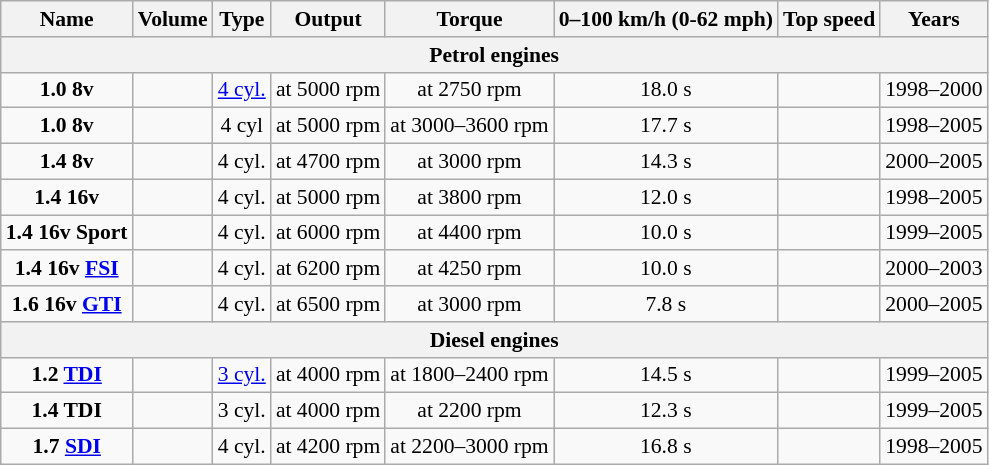<table class="wikitable" style="text-align:center; font-size:90%;">
<tr>
<th>Name</th>
<th>Volume</th>
<th>Type</th>
<th>Output</th>
<th>Torque</th>
<th>0–100 km/h (0-62 mph)</th>
<th>Top speed</th>
<th>Years</th>
</tr>
<tr>
<th colspan="8">Petrol engines</th>
</tr>
<tr>
<td><strong>1.0 8v</strong></td>
<td></td>
<td><a href='#'>4 cyl.</a></td>
<td> at 5000 rpm</td>
<td> at 2750 rpm</td>
<td>18.0 s</td>
<td></td>
<td>1998–2000</td>
</tr>
<tr>
<td><strong>1.0 8v</strong></td>
<td></td>
<td>4 cyl</td>
<td> at 5000 rpm</td>
<td> at 3000–3600 rpm</td>
<td>17.7 s</td>
<td></td>
<td>1998–2005</td>
</tr>
<tr>
<td><strong>1.4 8v</strong></td>
<td></td>
<td>4 cyl.</td>
<td> at 4700 rpm</td>
<td> at 3000 rpm</td>
<td>14.3 s</td>
<td></td>
<td>2000–2005</td>
</tr>
<tr>
<td><strong>1.4 16v</strong></td>
<td></td>
<td>4 cyl.</td>
<td> at 5000 rpm</td>
<td> at 3800 rpm</td>
<td>12.0 s</td>
<td></td>
<td>1998–2005</td>
</tr>
<tr>
<td><strong>1.4 16v Sport</strong></td>
<td></td>
<td>4 cyl.</td>
<td> at 6000 rpm</td>
<td> at 4400 rpm</td>
<td>10.0 s</td>
<td></td>
<td>1999–2005</td>
</tr>
<tr>
<td><strong>1.4 16v <a href='#'>FSI</a></strong></td>
<td></td>
<td>4 cyl.</td>
<td> at 6200 rpm</td>
<td> at 4250 rpm</td>
<td>10.0 s</td>
<td></td>
<td>2000–2003</td>
</tr>
<tr>
<td><strong>1.6 16v <a href='#'>GTI</a></strong></td>
<td></td>
<td>4 cyl.</td>
<td> at 6500 rpm</td>
<td> at 3000 rpm</td>
<td>7.8 s</td>
<td></td>
<td>2000–2005</td>
</tr>
<tr>
<th colspan="8">Diesel engines</th>
</tr>
<tr>
<td><strong>1.2 <a href='#'>TDI</a></strong></td>
<td></td>
<td><a href='#'>3 cyl.</a></td>
<td> at 4000 rpm</td>
<td> at 1800–2400 rpm</td>
<td>14.5 s</td>
<td></td>
<td>1999–2005</td>
</tr>
<tr>
<td><strong>1.4 TDI</strong></td>
<td></td>
<td>3 cyl.</td>
<td> at 4000 rpm</td>
<td> at 2200 rpm</td>
<td>12.3 s</td>
<td></td>
<td>1999–2005</td>
</tr>
<tr>
<td><strong>1.7 <a href='#'>SDI</a></strong></td>
<td></td>
<td>4 cyl.</td>
<td> at 4200 rpm</td>
<td> at 2200–3000 rpm</td>
<td>16.8 s</td>
<td></td>
<td>1998–2005</td>
</tr>
</table>
